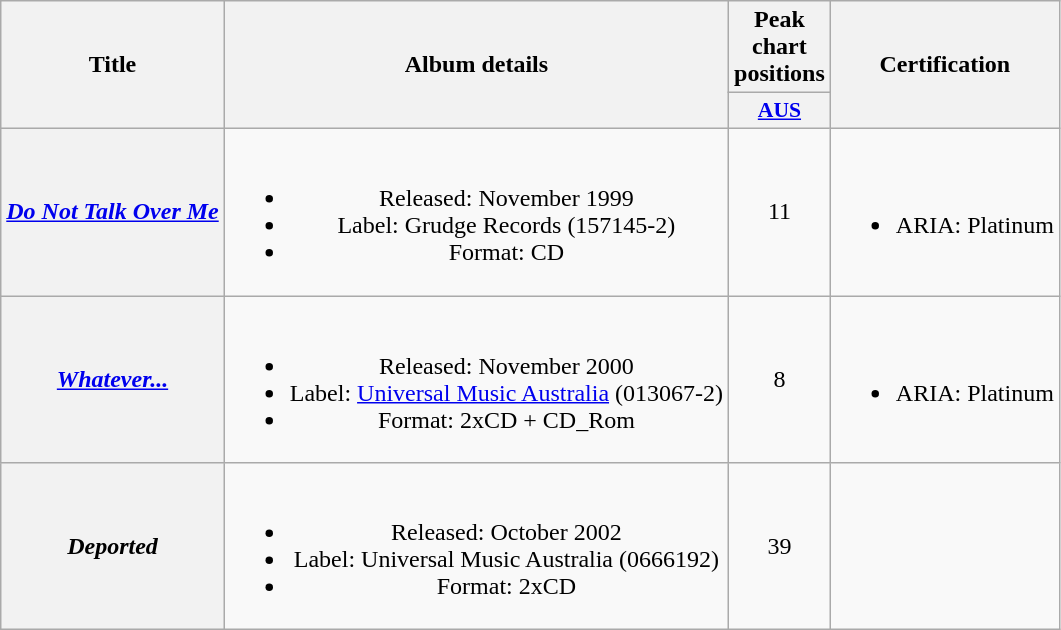<table class="wikitable plainrowheaders" style="text-align:center;" border="1">
<tr>
<th scope="col" rowspan="2">Title</th>
<th scope="col" rowspan="2">Album details</th>
<th scope="col" colspan="1">Peak chart positions</th>
<th scope="col" rowspan="2">Certification</th>
</tr>
<tr>
<th scope="col" style="width:3em;font-size:90%;"><a href='#'>AUS</a><br></th>
</tr>
<tr>
<th scope="row"><em><a href='#'>Do Not Talk Over Me</a></em></th>
<td><br><ul><li>Released: November 1999</li><li>Label: Grudge Records (157145-2)</li><li>Format: CD</li></ul></td>
<td align="center">11</td>
<td><br><ul><li>ARIA: Platinum </li></ul></td>
</tr>
<tr>
<th scope="row"><em><a href='#'>Whatever...</a></em></th>
<td><br><ul><li>Released: November 2000</li><li>Label: <a href='#'>Universal Music Australia</a> (013067-2)</li><li>Format: 2xCD + CD_Rom</li></ul></td>
<td align="center">8</td>
<td><br><ul><li>ARIA: Platinum </li></ul></td>
</tr>
<tr>
<th scope="row"><em>Deported</em></th>
<td><br><ul><li>Released: October 2002</li><li>Label: Universal Music Australia (0666192)</li><li>Format: 2xCD</li></ul></td>
<td align="center">39</td>
<td></td>
</tr>
</table>
